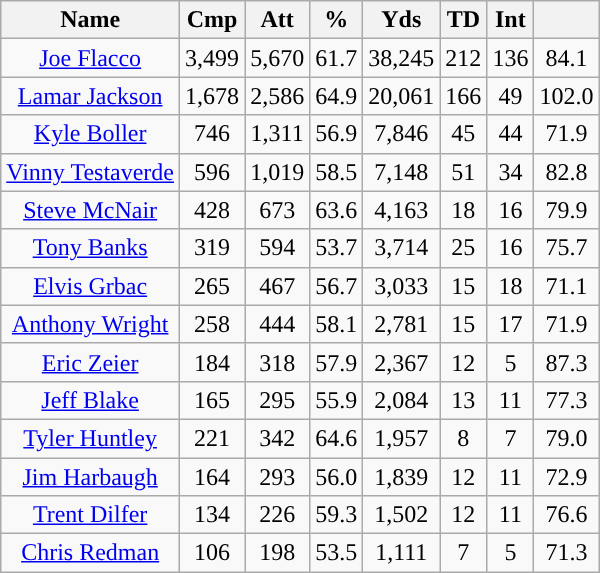<table class="wikitable sortable" style="text-align:center">
<tr>
<th scope="col">Name</th>
<th scope="col">Cmp</th>
<th>Att</th>
<th>%</th>
<th>Yds</th>
<th>TD</th>
<th>Int</th>
<th></th>
</tr>
<tr>
<td><a href='#'>Joe Flacco</a></td>
<td>3,499</td>
<td>5,670</td>
<td>61.7</td>
<td>38,245</td>
<td>212</td>
<td>136</td>
<td>84.1</td>
</tr>
<tr>
<td><a href='#'>Lamar Jackson</a></td>
<td>1,678</td>
<td>2,586</td>
<td>64.9</td>
<td>20,061</td>
<td>166</td>
<td>49</td>
<td>102.0</td>
</tr>
<tr>
<td><a href='#'>Kyle Boller</a></td>
<td>746</td>
<td>1,311</td>
<td>56.9</td>
<td>7,846</td>
<td>45</td>
<td>44</td>
<td>71.9</td>
</tr>
<tr>
<td><a href='#'>Vinny Testaverde</a></td>
<td>596</td>
<td>1,019</td>
<td>58.5</td>
<td>7,148</td>
<td>51</td>
<td>34</td>
<td>82.8</td>
</tr>
<tr>
<td><a href='#'>Steve McNair</a></td>
<td>428</td>
<td>673</td>
<td>63.6</td>
<td>4,163</td>
<td>18</td>
<td>16</td>
<td>79.9</td>
</tr>
<tr>
<td><a href='#'>Tony Banks</a></td>
<td>319</td>
<td>594</td>
<td>53.7</td>
<td>3,714</td>
<td>25</td>
<td>16</td>
<td>75.7</td>
</tr>
<tr>
<td><a href='#'>Elvis Grbac</a></td>
<td>265</td>
<td>467</td>
<td>56.7</td>
<td>3,033</td>
<td>15</td>
<td>18</td>
<td>71.1</td>
</tr>
<tr>
<td><a href='#'>Anthony Wright</a></td>
<td>258</td>
<td>444</td>
<td>58.1</td>
<td>2,781</td>
<td>15</td>
<td>17</td>
<td>71.9</td>
</tr>
<tr>
<td><a href='#'>Eric Zeier</a></td>
<td>184</td>
<td>318</td>
<td>57.9</td>
<td>2,367</td>
<td>12</td>
<td>5</td>
<td>87.3</td>
</tr>
<tr>
<td><a href='#'>Jeff Blake</a></td>
<td>165</td>
<td>295</td>
<td>55.9</td>
<td>2,084</td>
<td>13</td>
<td>11</td>
<td>77.3</td>
</tr>
<tr>
<td><a href='#'>Tyler Huntley</a></td>
<td>221</td>
<td>342</td>
<td>64.6</td>
<td>1,957</td>
<td>8</td>
<td>7</td>
<td>79.0</td>
</tr>
<tr>
<td><a href='#'>Jim Harbaugh</a></td>
<td>164</td>
<td>293</td>
<td>56.0</td>
<td>1,839</td>
<td>12</td>
<td>11</td>
<td>72.9</td>
</tr>
<tr>
<td><a href='#'>Trent Dilfer</a></td>
<td>134</td>
<td>226</td>
<td>59.3</td>
<td>1,502</td>
<td>12</td>
<td>11</td>
<td>76.6</td>
</tr>
<tr>
<td><a href='#'>Chris Redman</a></td>
<td>106</td>
<td>198</td>
<td>53.5</td>
<td>1,111</td>
<td>7</td>
<td>5</td>
<td>71.3</td>
</tr>
</table>
